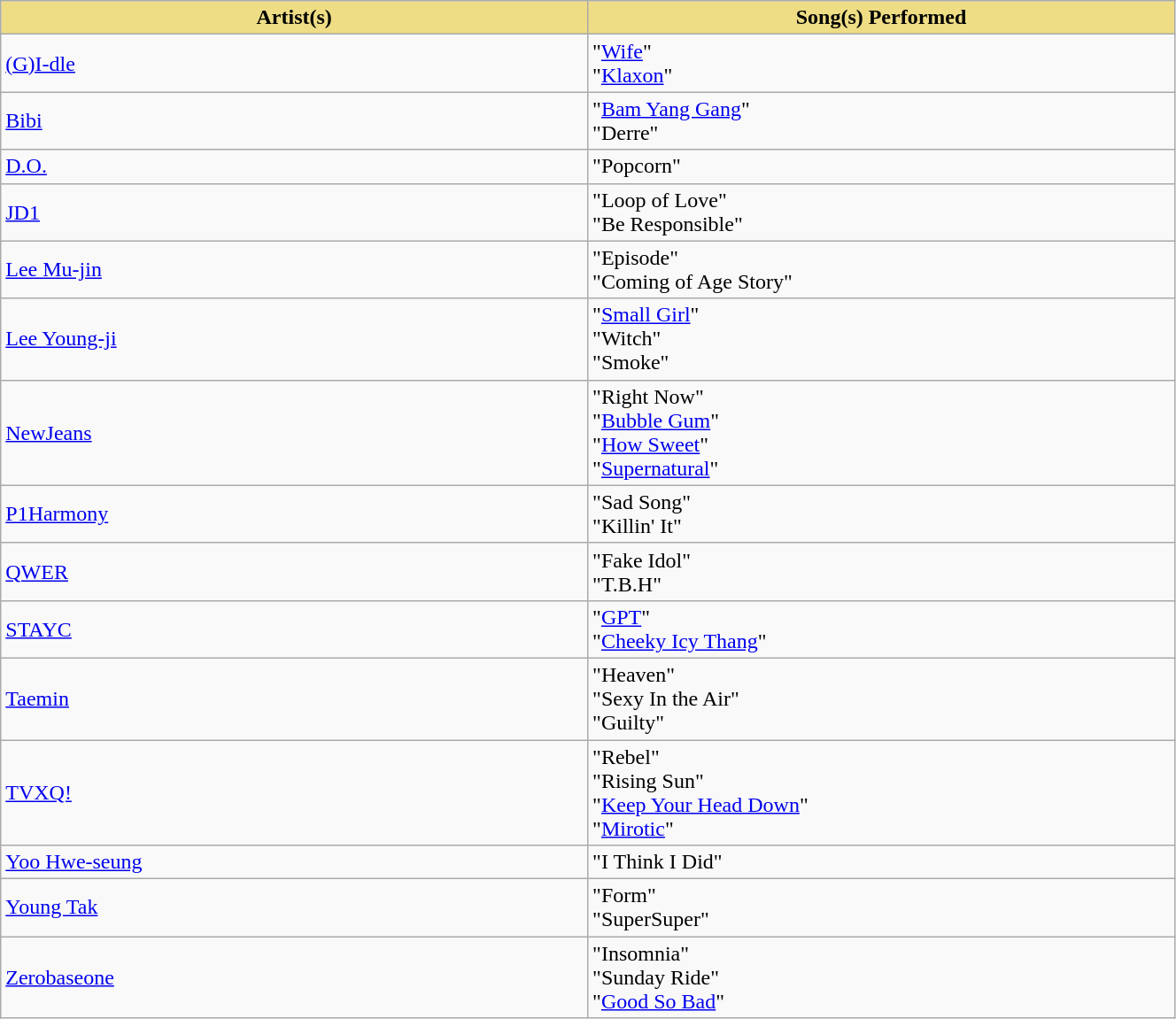<table class="wikitable" style="width:70%">
<tr>
<th scope="col" style="background-color:#EEDD85; width:30%">Artist(s)</th>
<th scope="col" style="background-color:#EEDD85; width:30%">Song(s) Performed</th>
</tr>
<tr>
<td><a href='#'>(G)I-dle</a></td>
<td>"<a href='#'>Wife</a>"<br>"<a href='#'>Klaxon</a>"</td>
</tr>
<tr>
<td><a href='#'>Bibi</a></td>
<td>"<a href='#'>Bam Yang Gang</a>"<br>"Derre"</td>
</tr>
<tr>
<td><a href='#'>D.O.</a></td>
<td>"Popcorn"</td>
</tr>
<tr>
<td><a href='#'>JD1</a></td>
<td>"Loop of Love"<br>"Be Responsible"</td>
</tr>
<tr>
<td><a href='#'>Lee Mu-jin</a></td>
<td>"Episode"<br>"Coming of Age Story"</td>
</tr>
<tr>
<td><a href='#'>Lee Young-ji</a></td>
<td>"<a href='#'>Small Girl</a>" <br>"Witch"<br>"Smoke"</td>
</tr>
<tr>
<td><a href='#'>NewJeans</a></td>
<td>"Right Now"<br>"<a href='#'>Bubble Gum</a>"<br>"<a href='#'>How Sweet</a>"<br>"<a href='#'>Supernatural</a>"</td>
</tr>
<tr>
<td><a href='#'>P1Harmony</a></td>
<td>"Sad Song"<br>"Killin' It"</td>
</tr>
<tr>
<td><a href='#'>QWER</a></td>
<td>"Fake Idol"<br>"T.B.H"</td>
</tr>
<tr>
<td><a href='#'>STAYC</a></td>
<td>"<a href='#'>GPT</a>"<br>"<a href='#'>Cheeky Icy Thang</a>"</td>
</tr>
<tr>
<td><a href='#'>Taemin</a></td>
<td>"Heaven"<br>"Sexy In the Air" <br> "Guilty"</td>
</tr>
<tr>
<td><a href='#'>TVXQ!</a></td>
<td>"Rebel"<br>"Rising Sun"<br>"<a href='#'>Keep Your Head Down</a>"<br>"<a href='#'>Mirotic</a>"</td>
</tr>
<tr>
<td><a href='#'>Yoo Hwe-seung</a></td>
<td>"I Think I Did"</td>
</tr>
<tr>
<td><a href='#'>Young Tak</a></td>
<td>"Form"<br>"SuperSuper"</td>
</tr>
<tr>
<td><a href='#'>Zerobaseone</a></td>
<td>"Insomnia"<br>"Sunday Ride"<br>"<a href='#'>Good So Bad</a>"</td>
</tr>
</table>
